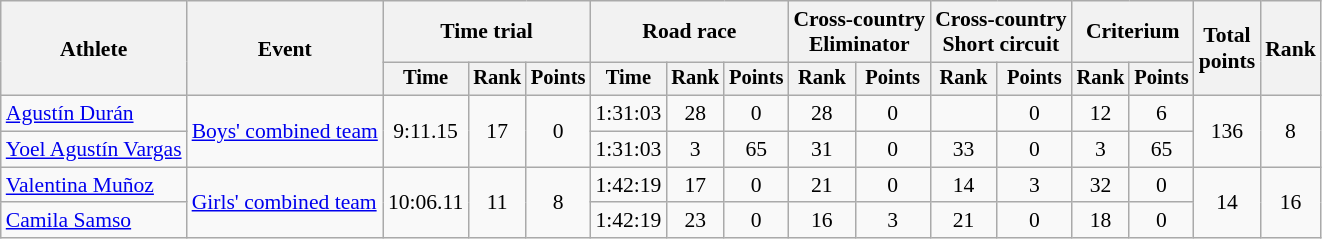<table class="wikitable" style="font-size:90%;">
<tr>
<th rowspan=2>Athlete</th>
<th rowspan=2>Event</th>
<th colspan=3>Time trial</th>
<th colspan=3>Road race</th>
<th colspan=2>Cross-country<br>Eliminator</th>
<th colspan=2>Cross-country<br>Short circuit</th>
<th colspan=2>Criterium</th>
<th rowspan=2>Total<br>points</th>
<th rowspan=2>Rank</th>
</tr>
<tr style="font-size:95%">
<th>Time</th>
<th>Rank</th>
<th>Points</th>
<th>Time</th>
<th>Rank</th>
<th>Points</th>
<th>Rank</th>
<th>Points</th>
<th>Rank</th>
<th>Points</th>
<th>Rank</th>
<th>Points</th>
</tr>
<tr align=center>
<td align=left><a href='#'>Agustín Durán</a></td>
<td rowspan=2 align=left><a href='#'>Boys' combined team</a></td>
<td rowspan=2>9:11.15</td>
<td rowspan=2>17</td>
<td rowspan=2>0</td>
<td>1:31:03</td>
<td>28</td>
<td>0</td>
<td>28</td>
<td>0</td>
<td></td>
<td>0</td>
<td>12</td>
<td>6</td>
<td rowspan=2>136</td>
<td rowspan=2>8</td>
</tr>
<tr align=center>
<td align=left><a href='#'>Yoel Agustín Vargas</a></td>
<td>1:31:03</td>
<td>3</td>
<td>65</td>
<td>31</td>
<td>0</td>
<td>33</td>
<td>0</td>
<td>3</td>
<td>65</td>
</tr>
<tr align=center>
<td align=left><a href='#'>Valentina Muñoz</a></td>
<td rowspan=2 align=left><a href='#'>Girls' combined team</a></td>
<td rowspan=2>10:06.11</td>
<td rowspan=2>11</td>
<td rowspan=2>8</td>
<td>1:42:19</td>
<td>17</td>
<td>0</td>
<td>21</td>
<td>0</td>
<td>14</td>
<td>3</td>
<td>32</td>
<td>0</td>
<td rowspan=2>14</td>
<td rowspan=2>16</td>
</tr>
<tr align=center>
<td align=left><a href='#'>Camila Samso</a></td>
<td>1:42:19</td>
<td>23</td>
<td>0</td>
<td>16</td>
<td>3</td>
<td>21</td>
<td>0</td>
<td>18</td>
<td>0</td>
</tr>
</table>
